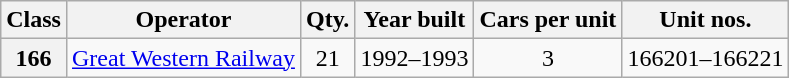<table class="wikitable">
<tr>
<th>Class</th>
<th>Operator</th>
<th>Qty.</th>
<th>Year built</th>
<th>Cars per unit</th>
<th>Unit nos.</th>
</tr>
<tr>
<th>166 </th>
<td><a href='#'>Great Western Railway</a></td>
<td align=center>21</td>
<td align=center>1992–1993</td>
<td align=center>3</td>
<td>166201–166221</td>
</tr>
</table>
